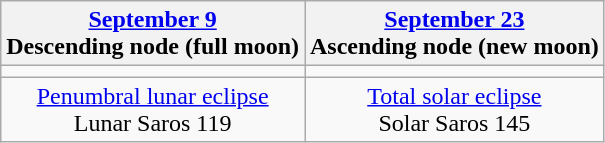<table class="wikitable">
<tr>
<th><a href='#'>September 9</a><br>Descending node (full moon)<br></th>
<th><a href='#'>September 23</a><br>Ascending node (new moon)<br></th>
</tr>
<tr>
<td></td>
<td></td>
</tr>
<tr align=center>
<td><a href='#'>Penumbral lunar eclipse</a><br>Lunar Saros 119</td>
<td><a href='#'>Total solar eclipse</a><br>Solar Saros 145</td>
</tr>
</table>
